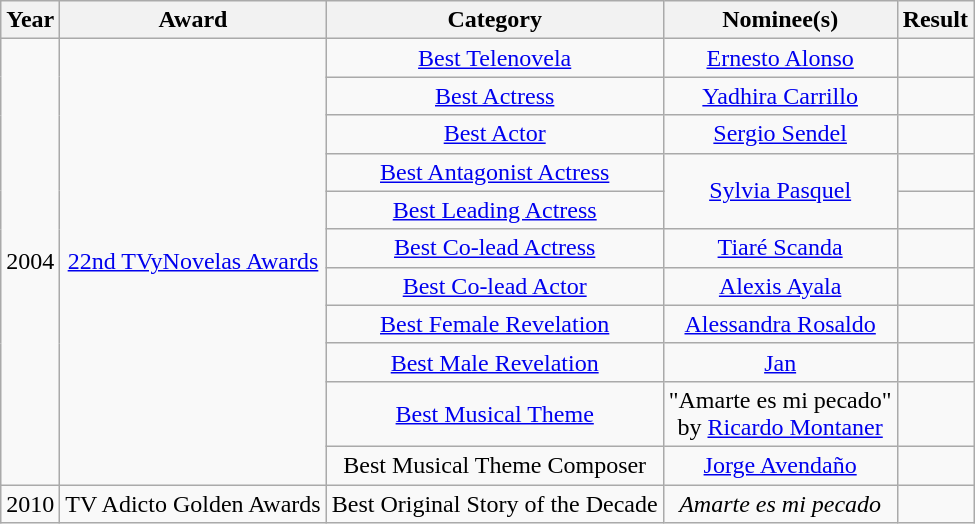<table class="wikitable plainrowheaders" style="text-align:center;">
<tr>
<th scope="col">Year</th>
<th scope="col">Award</th>
<th scope="col">Category</th>
<th scope="col">Nominee(s)</th>
<th scope="col">Result</th>
</tr>
<tr>
<td rowspan=11>2004</td>
<td rowspan=11><a href='#'>22nd TVyNovelas Awards</a></td>
<td><a href='#'>Best Telenovela</a></td>
<td><a href='#'>Ernesto Alonso</a></td>
<td></td>
</tr>
<tr>
<td><a href='#'>Best Actress</a></td>
<td><a href='#'>Yadhira Carrillo</a></td>
<td></td>
</tr>
<tr>
<td><a href='#'>Best Actor</a></td>
<td><a href='#'>Sergio Sendel</a></td>
<td></td>
</tr>
<tr>
<td><a href='#'>Best Antagonist Actress</a></td>
<td rowspan=2><a href='#'>Sylvia Pasquel</a></td>
<td></td>
</tr>
<tr>
<td><a href='#'>Best Leading Actress</a></td>
<td></td>
</tr>
<tr>
<td><a href='#'>Best Co-lead Actress</a></td>
<td><a href='#'>Tiaré Scanda</a></td>
<td></td>
</tr>
<tr>
<td><a href='#'>Best Co-lead Actor</a></td>
<td><a href='#'>Alexis Ayala</a></td>
<td></td>
</tr>
<tr>
<td><a href='#'>Best Female Revelation</a></td>
<td><a href='#'>Alessandra Rosaldo</a></td>
<td></td>
</tr>
<tr>
<td><a href='#'>Best Male Revelation</a></td>
<td><a href='#'>Jan</a></td>
<td></td>
</tr>
<tr>
<td><a href='#'>Best Musical Theme</a></td>
<td>"Amarte es mi pecado" <br> by <a href='#'>Ricardo Montaner</a></td>
<td></td>
</tr>
<tr>
<td>Best Musical Theme Composer</td>
<td><a href='#'>Jorge Avendaño</a></td>
<td></td>
</tr>
<tr>
<td>2010</td>
<td>TV Adicto Golden Awards</td>
<td>Best Original Story of the Decade</td>
<td><em>Amarte es mi pecado</em></td>
<td></td>
</tr>
</table>
